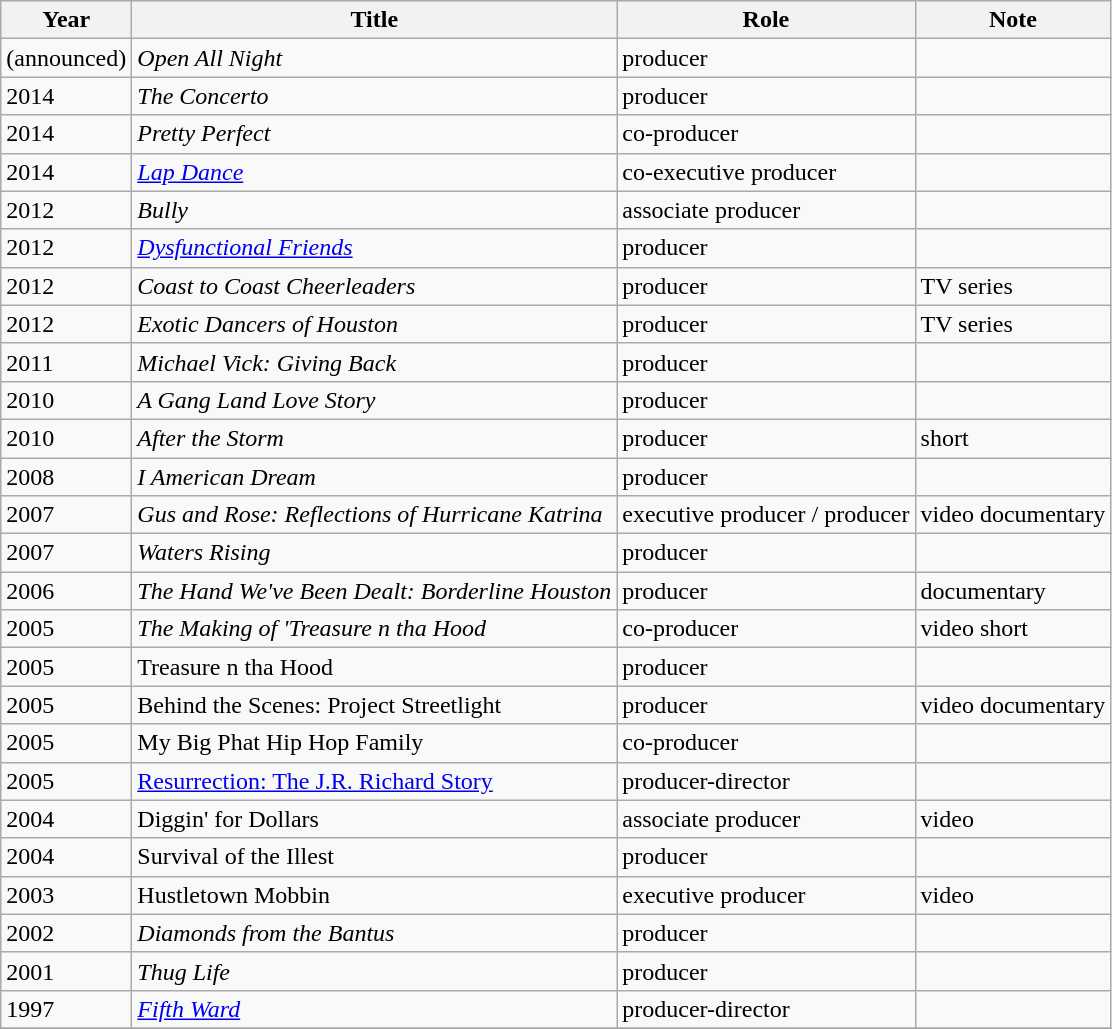<table class="wikitable sortable">
<tr>
<th>Year</th>
<th>Title</th>
<th>Role</th>
<th>Note</th>
</tr>
<tr>
<td>(announced)</td>
<td><em>Open All Night</em></td>
<td>producer</td>
<td></td>
</tr>
<tr>
<td>2014</td>
<td><em>The Concerto</em></td>
<td>producer</td>
<td></td>
</tr>
<tr>
<td>2014</td>
<td><em>Pretty Perfect</em></td>
<td>co-producer</td>
<td></td>
</tr>
<tr>
<td>2014</td>
<td><em><a href='#'>Lap Dance</a></em></td>
<td>co-executive producer</td>
<td></td>
</tr>
<tr>
<td>2012</td>
<td><em>Bully</em></td>
<td>associate producer</td>
<td></td>
</tr>
<tr>
<td>2012</td>
<td><em><a href='#'>Dysfunctional Friends</a></em></td>
<td>producer</td>
<td></td>
</tr>
<tr>
<td>2012</td>
<td><em>Coast to Coast Cheerleaders</em></td>
<td>producer</td>
<td>TV series</td>
</tr>
<tr>
<td>2012</td>
<td><em>Exotic Dancers of Houston</em></td>
<td>producer</td>
<td>TV series</td>
</tr>
<tr>
<td>2011</td>
<td><em>Michael Vick: Giving Back</em></td>
<td>producer</td>
<td></td>
</tr>
<tr>
<td>2010</td>
<td><em>A Gang Land Love Story</em></td>
<td>producer</td>
<td></td>
</tr>
<tr>
<td>2010</td>
<td><em>After the Storm</em></td>
<td>producer</td>
<td>short</td>
</tr>
<tr>
<td>2008</td>
<td><em>I American Dream</em></td>
<td>producer</td>
<td></td>
</tr>
<tr>
<td>2007</td>
<td><em>Gus and Rose: Reflections of Hurricane Katrina</em></td>
<td>executive producer / producer</td>
<td>video documentary</td>
</tr>
<tr>
<td>2007</td>
<td><em>Waters Rising</em></td>
<td>producer</td>
<td></td>
</tr>
<tr>
<td>2006</td>
<td><em>The Hand We've Been Dealt: Borderline Houston</em></td>
<td>producer</td>
<td>documentary</td>
</tr>
<tr>
<td>2005</td>
<td><em>The Making of 'Treasure n tha Hood<strong></td>
<td>co-producer</td>
<td>video short</td>
</tr>
<tr>
<td>2005</td>
<td></em>Treasure n tha Hood<em></td>
<td>producer</td>
<td></td>
</tr>
<tr>
<td>2005</td>
<td></em>Behind the Scenes: Project Streetlight<em></td>
<td>producer</td>
<td>video documentary</td>
</tr>
<tr>
<td>2005</td>
<td></em>My Big Phat Hip Hop Family<em></td>
<td>co-producer</td>
<td></td>
</tr>
<tr>
<td>2005</td>
<td></em><a href='#'>Resurrection: The J.R. Richard Story</a><em></td>
<td>producer-director</td>
<td></td>
</tr>
<tr>
<td>2004</td>
<td></em>Diggin' for Dollars<em></td>
<td>associate producer</td>
<td>video</td>
</tr>
<tr>
<td>2004</td>
<td></em>Survival of the Illest<em></td>
<td>producer</td>
<td></td>
</tr>
<tr>
<td>2003</td>
<td></em>Hustletown Mobbin</strong></td>
<td>executive producer</td>
<td>video</td>
</tr>
<tr>
<td>2002</td>
<td><em>Diamonds from the Bantus</em></td>
<td>producer</td>
<td></td>
</tr>
<tr>
<td>2001</td>
<td><em>Thug Life</em></td>
<td>producer</td>
<td></td>
</tr>
<tr>
<td>1997</td>
<td><em><a href='#'>Fifth Ward</a></em></td>
<td>producer-director</td>
<td></td>
</tr>
<tr>
</tr>
</table>
